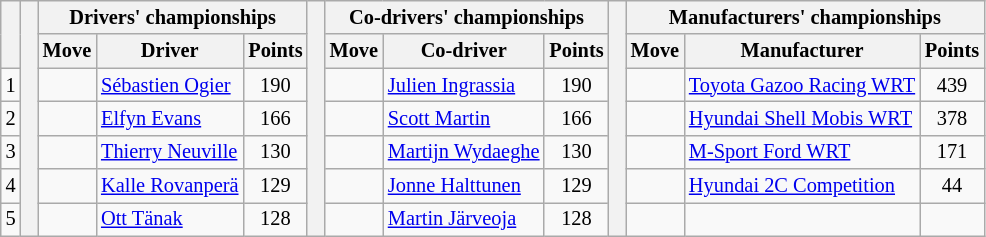<table class="wikitable" style="font-size:85%;">
<tr>
<th rowspan="2"></th>
<th rowspan="7" style="width:5px;"></th>
<th colspan="3">Drivers' championships</th>
<th rowspan="7" style="width:5px;"></th>
<th colspan="3" nowrap>Co-drivers' championships</th>
<th rowspan="7" style="width:5px;"></th>
<th colspan="3" nowrap>Manufacturers' championships</th>
</tr>
<tr>
<th>Move</th>
<th>Driver</th>
<th>Points</th>
<th>Move</th>
<th>Co-driver</th>
<th>Points</th>
<th>Move</th>
<th>Manufacturer</th>
<th>Points</th>
</tr>
<tr>
<td align="center">1</td>
<td align="center"></td>
<td><a href='#'>Sébastien Ogier</a></td>
<td align="center">190</td>
<td align="center"></td>
<td><a href='#'>Julien Ingrassia</a></td>
<td align="center">190</td>
<td align="center"></td>
<td nowrap><a href='#'>Toyota Gazoo Racing WRT</a></td>
<td align="center">439</td>
</tr>
<tr>
<td align="center">2</td>
<td align="center"></td>
<td><a href='#'>Elfyn Evans</a></td>
<td align="center">166</td>
<td align="center"></td>
<td><a href='#'>Scott Martin</a></td>
<td align="center">166</td>
<td align="center"></td>
<td><a href='#'>Hyundai Shell Mobis WRT</a></td>
<td align="center">378</td>
</tr>
<tr>
<td align="center">3</td>
<td align="center"></td>
<td><a href='#'>Thierry Neuville</a></td>
<td align="center">130</td>
<td align="center"></td>
<td nowrap><a href='#'>Martijn Wydaeghe</a></td>
<td align="center">130</td>
<td align="center"></td>
<td><a href='#'>M-Sport Ford WRT</a></td>
<td align="center">171</td>
</tr>
<tr>
<td align="center">4</td>
<td align="center"></td>
<td nowrap><a href='#'>Kalle Rovanperä</a></td>
<td align="center">129</td>
<td align="center"></td>
<td nowrap><a href='#'>Jonne Halttunen</a></td>
<td align="center">129</td>
<td align="center"></td>
<td><a href='#'>Hyundai 2C Competition</a></td>
<td align="center">44</td>
</tr>
<tr>
<td align="center">5</td>
<td align="center"></td>
<td><a href='#'>Ott Tänak</a></td>
<td align="center">128</td>
<td align="center"></td>
<td><a href='#'>Martin Järveoja</a></td>
<td align="center">128</td>
<td></td>
<td></td>
<td></td>
</tr>
</table>
